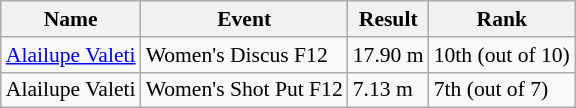<table class="wikitable sortable" style="font-size:90%">
<tr>
<th>Name</th>
<th>Event</th>
<th>Result</th>
<th>Rank</th>
</tr>
<tr>
<td><a href='#'>Alailupe Valeti</a></td>
<td>Women's Discus F12</td>
<td>17.90 m</td>
<td>10th (out of 10)</td>
</tr>
<tr>
<td>Alailupe Valeti</td>
<td>Women's Shot Put F12</td>
<td>7.13 m</td>
<td>7th (out of 7)</td>
</tr>
</table>
